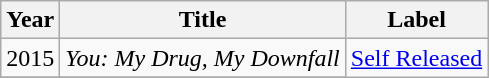<table class="wikitable" border="1">
<tr>
<th>Year</th>
<th>Title</th>
<th>Label</th>
</tr>
<tr>
<td>2015</td>
<td><em>You: My Drug, My Downfall</em></td>
<td rowspan="6"><a href='#'>Self Released</a></td>
</tr>
<tr>
</tr>
</table>
